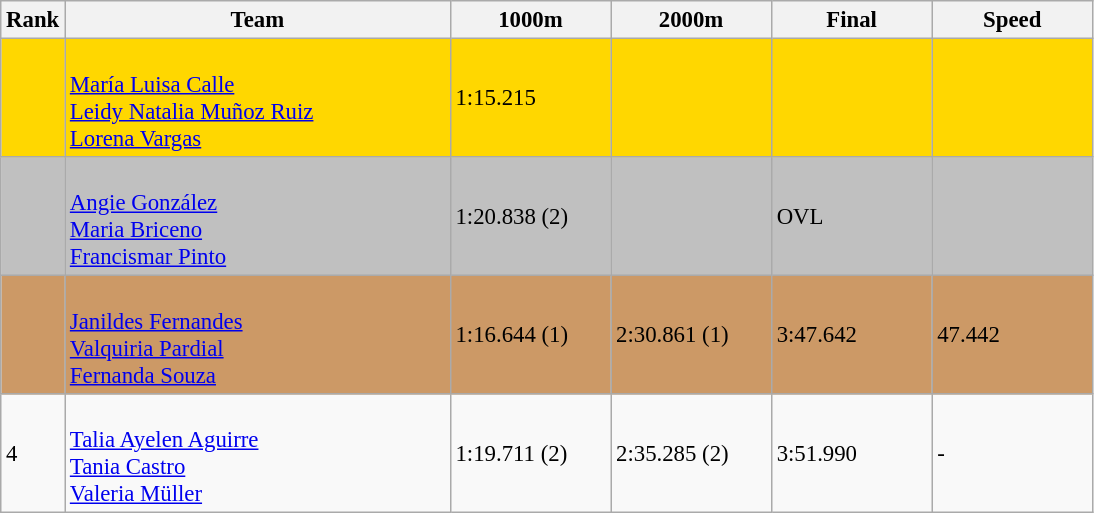<table class="wikitable" style="font-size:95%" style="text-align:center">
<tr>
<th>Rank</th>
<th width=250>Team</th>
<th width=100>1000m</th>
<th width=100>2000m</th>
<th width=100>Final</th>
<th width=100>Speed</th>
</tr>
<tr bgcolor=gold>
<td></td>
<td align=left><br><a href='#'>María Luisa Calle</a><br><a href='#'>Leidy Natalia Muñoz Ruiz</a><br><a href='#'>Lorena Vargas</a></td>
<td>1:15.215</td>
<td></td>
<td></td>
<td></td>
</tr>
<tr bgcolor=silver>
<td></td>
<td align=left><br><a href='#'>Angie González</a><br><a href='#'>Maria Briceno</a><br><a href='#'>Francismar Pinto</a></td>
<td>1:20.838 (2)</td>
<td></td>
<td>OVL</td>
<td></td>
</tr>
<tr bgcolor=cc9966>
<td></td>
<td align=left><br><a href='#'>Janildes Fernandes</a><br><a href='#'>Valquiria Pardial</a><br><a href='#'>Fernanda Souza</a></td>
<td>1:16.644 (1)</td>
<td>2:30.861 (1)</td>
<td>3:47.642</td>
<td>47.442</td>
</tr>
<tr>
<td>4</td>
<td align=left><br><a href='#'>Talia Ayelen Aguirre</a><br><a href='#'>Tania Castro</a><br><a href='#'>Valeria Müller</a></td>
<td>1:19.711 (2)</td>
<td>2:35.285 (2)</td>
<td>3:51.990</td>
<td 46.553>-</td>
</tr>
</table>
